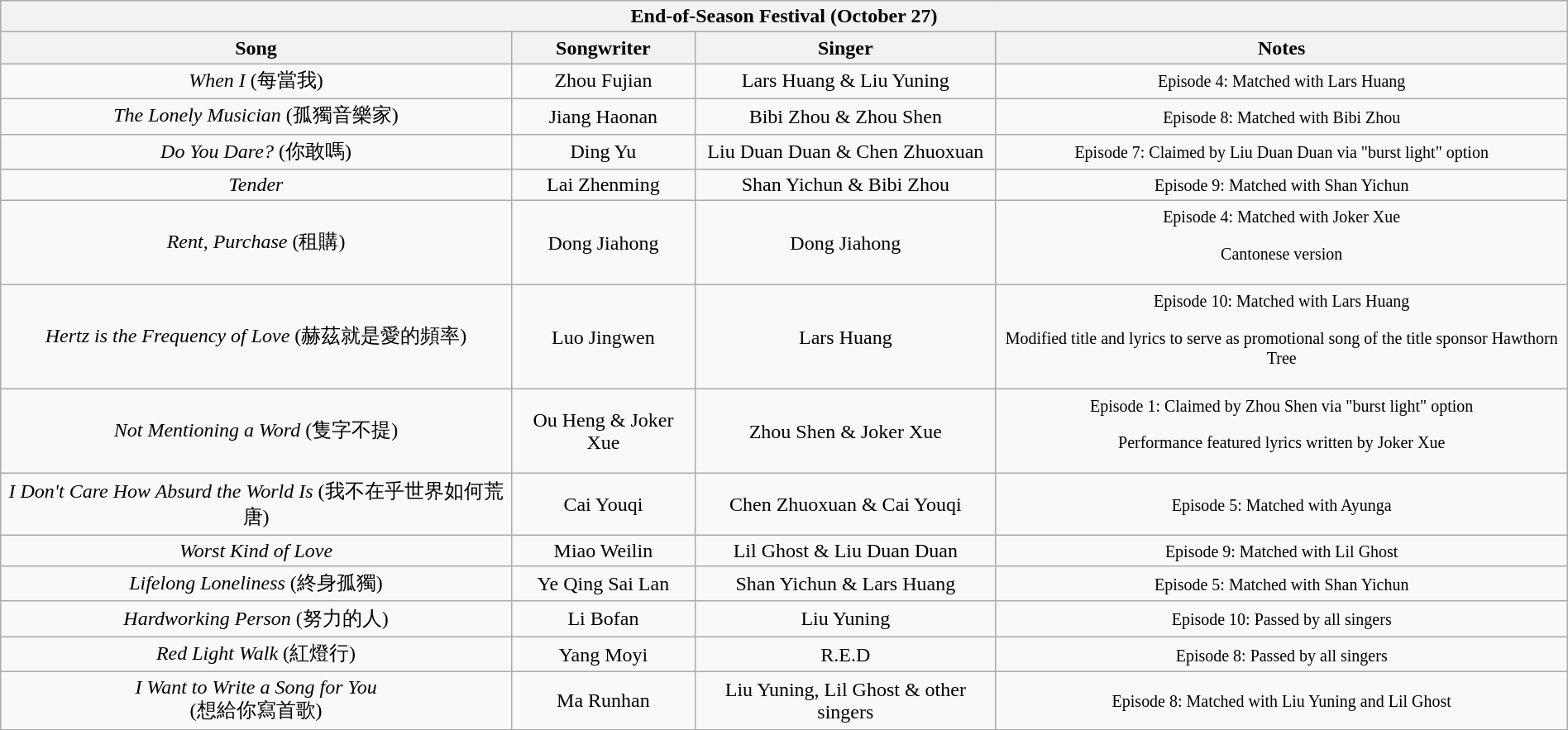<table class="wikitable" width="100%" style="text-align:center;">
<tr>
<th colspan=5>End-of-Season Festival (October 27)</th>
</tr>
<tr>
<th>Song</th>
<th>Songwriter</th>
<th>Singer</th>
<th>Notes</th>
</tr>
<tr>
<td><em>When I</em> (每當我)</td>
<td>Zhou Fujian</td>
<td>Lars Huang & Liu Yuning</td>
<td><small>Episode 4: Matched with Lars Huang</small></td>
</tr>
<tr>
<td><em>The Lonely Musician</em> (孤獨音樂家)</td>
<td>Jiang Haonan</td>
<td>Bibi Zhou & Zhou Shen</td>
<td><small>Episode 8: Matched with Bibi Zhou</small></td>
</tr>
<tr>
<td><em>Do You Dare?</em> (你敢嗎)</td>
<td>Ding Yu</td>
<td>Liu Duan Duan & Chen Zhuoxuan</td>
<td><small>Episode 7: Claimed by Liu Duan Duan via "burst light" option</small></td>
</tr>
<tr>
<td><em>Tender</em></td>
<td>Lai Zhenming</td>
<td>Shan Yichun & Bibi Zhou</td>
<td><small>Episode 9: Matched with Shan Yichun</small></td>
</tr>
<tr>
<td><em>Rent, Purchase</em> (租購)</td>
<td>Dong Jiahong</td>
<td>Dong Jiahong</td>
<td><small>Episode 4: Matched with Joker Xue<p> Cantonese version</p></small></td>
</tr>
<tr>
<td><em>Hertz is the Frequency of Love</em> (赫茲就是愛的頻率)</td>
<td>Luo Jingwen</td>
<td>Lars Huang</td>
<td><small>Episode 10: Matched with Lars Huang<p>Modified title and lyrics to serve as promotional song of the title sponsor Hawthorn Tree</p></small></td>
</tr>
<tr>
<td><em>Not Mentioning a Word</em> (隻字不提)</td>
<td>Ou Heng & Joker Xue</td>
<td>Zhou Shen & Joker Xue</td>
<td><small>Episode 1: Claimed by Zhou Shen via "burst light" option <p>Performance featured lyrics written by Joker Xue</p></small></td>
</tr>
<tr>
<td><em>I Don't Care How Absurd the World Is</em> (我不在乎世界如何荒唐)</td>
<td>Cai Youqi</td>
<td>Chen Zhuoxuan & Cai Youqi</td>
<td><small>Episode 5: Matched with Ayunga</small></td>
</tr>
<tr>
<td><em>Worst Kind of Love</em></td>
<td>Miao Weilin</td>
<td>Lil Ghost & Liu Duan Duan</td>
<td><small>Episode 9: Matched with Lil Ghost</small></td>
</tr>
<tr>
<td><em>Lifelong Loneliness</em> (終身孤獨)</td>
<td>Ye Qing Sai Lan</td>
<td>Shan Yichun & Lars Huang</td>
<td><small>Episode 5: Matched with Shan Yichun</small></td>
</tr>
<tr>
<td><em>Hardworking Person</em> (努力的人)</td>
<td>Li Bofan</td>
<td>Liu Yuning</td>
<td><small>Episode 10: Passed by all singers</small></td>
</tr>
<tr>
<td><em>Red Light Walk</em> (紅燈行)</td>
<td>Yang Moyi</td>
<td>R.E.D</td>
<td><small>Episode 8: Passed by all singers</small></td>
</tr>
<tr>
<td><em>I Want to Write a Song for You</em> <br>(想給你寫首歌)</td>
<td>Ma Runhan</td>
<td>Liu Yuning, Lil Ghost & other singers</td>
<td><small>Episode 8: Matched with Liu Yuning and Lil Ghost</small></td>
</tr>
</table>
